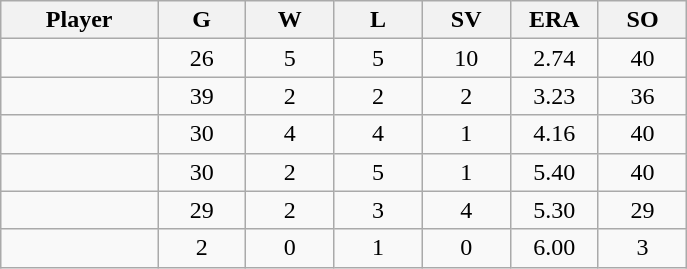<table class="wikitable sortable">
<tr>
<th bgcolor="#DDDDFF" width="16%">Player</th>
<th bgcolor="#DDDDFF" width="9%">G</th>
<th bgcolor="#DDDDFF" width="9%">W</th>
<th bgcolor="#DDDDFF" width="9%">L</th>
<th bgcolor="#DDDDFF" width="9%">SV</th>
<th bgcolor="#DDDDFF" width="9%">ERA</th>
<th bgcolor="#DDDDFF" width="9%">SO</th>
</tr>
<tr align="center">
<td></td>
<td>26</td>
<td>5</td>
<td>5</td>
<td>10</td>
<td>2.74</td>
<td>40</td>
</tr>
<tr align=center>
<td></td>
<td>39</td>
<td>2</td>
<td>2</td>
<td>2</td>
<td>3.23</td>
<td>36</td>
</tr>
<tr align="center">
<td></td>
<td>30</td>
<td>4</td>
<td>4</td>
<td>1</td>
<td>4.16</td>
<td>40</td>
</tr>
<tr align="center">
<td></td>
<td>30</td>
<td>2</td>
<td>5</td>
<td>1</td>
<td>5.40</td>
<td>40</td>
</tr>
<tr align="center">
<td></td>
<td>29</td>
<td>2</td>
<td>3</td>
<td>4</td>
<td>5.30</td>
<td>29</td>
</tr>
<tr align="center">
<td></td>
<td>2</td>
<td>0</td>
<td>1</td>
<td>0</td>
<td>6.00</td>
<td>3</td>
</tr>
</table>
